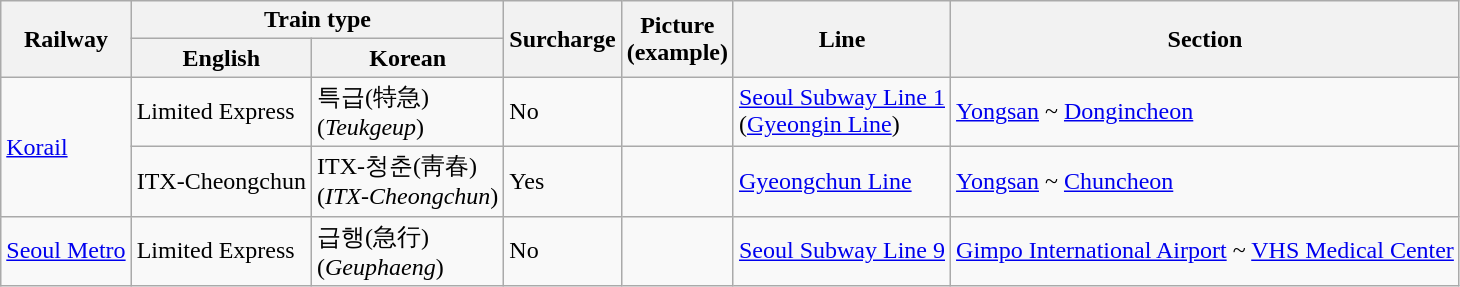<table class=wikitable>
<tr>
<th rowspan=2>Railway</th>
<th colspan=2>Train type</th>
<th rowspan=2>Surcharge</th>
<th rowspan=2>Picture<br>(example)</th>
<th rowspan=2>Line</th>
<th rowspan=2>Section</th>
</tr>
<tr>
<th>English</th>
<th>Korean</th>
</tr>
<tr>
<td rowspan="2"><a href='#'>Korail</a></td>
<td>Limited Express</td>
<td>특급(特急)<br> (<em>Teukgeup</em>)</td>
<td>No</td>
<td></td>
<td><a href='#'>Seoul Subway Line 1</a><br>(<a href='#'>Gyeongin Line</a>)</td>
<td><a href='#'>Yongsan</a> ~ <a href='#'>Dongincheon</a></td>
</tr>
<tr>
<td>ITX-Cheongchun</td>
<td>ITX-청춘(靑春)<br>(<em>ITX-Cheongchun</em>)</td>
<td>Yes</td>
<td></td>
<td><a href='#'>Gyeongchun Line</a></td>
<td><a href='#'>Yongsan</a> ~ <a href='#'>Chuncheon</a></td>
</tr>
<tr>
<td colspan="1"><a href='#'>Seoul Metro</a></td>
<td>Limited Express</td>
<td>급행(急行)<br>(<em>Geuphaeng</em>)</td>
<td>No</td>
<td></td>
<td><a href='#'>Seoul Subway Line 9</a></td>
<td><a href='#'>Gimpo International Airport</a> ~ <a href='#'>VHS Medical Center</a></td>
</tr>
</table>
